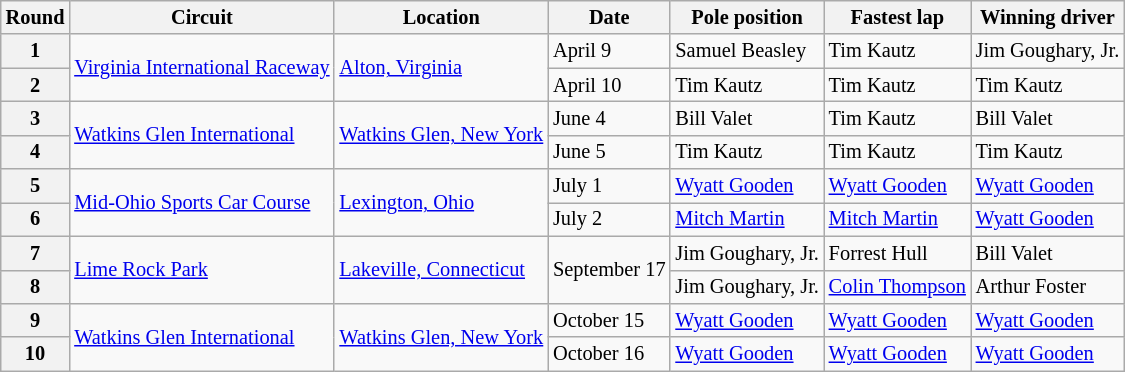<table class="wikitable" border="1" style="font-size: 85%;">
<tr>
<th>Round</th>
<th>Circuit</th>
<th>Location</th>
<th>Date</th>
<th>Pole position</th>
<th>Fastest lap</th>
<th>Winning driver</th>
</tr>
<tr>
<th>1</th>
<td rowspan=2><a href='#'>Virginia International Raceway</a></td>
<td rowspan=2> <a href='#'>Alton, Virginia</a></td>
<td>April 9</td>
<td> Samuel Beasley</td>
<td> Tim Kautz</td>
<td> Jim Goughary, Jr.</td>
</tr>
<tr>
<th>2</th>
<td>April 10</td>
<td> Tim Kautz</td>
<td> Tim Kautz</td>
<td> Tim Kautz</td>
</tr>
<tr>
<th>3</th>
<td rowspan=2><a href='#'>Watkins Glen International</a></td>
<td rowspan=2> <a href='#'>Watkins Glen, New York</a></td>
<td>June 4</td>
<td> Bill Valet</td>
<td> Tim Kautz</td>
<td> Bill Valet</td>
</tr>
<tr>
<th>4</th>
<td>June 5</td>
<td> Tim Kautz</td>
<td> Tim Kautz</td>
<td> Tim Kautz</td>
</tr>
<tr>
<th>5</th>
<td rowspan=2><a href='#'>Mid-Ohio Sports Car Course</a></td>
<td rowspan=2> <a href='#'>Lexington, Ohio</a></td>
<td>July 1</td>
<td> <a href='#'>Wyatt Gooden</a></td>
<td> <a href='#'>Wyatt Gooden</a></td>
<td> <a href='#'>Wyatt Gooden</a></td>
</tr>
<tr>
<th>6</th>
<td>July 2</td>
<td> <a href='#'>Mitch Martin</a></td>
<td> <a href='#'>Mitch Martin</a></td>
<td> <a href='#'>Wyatt Gooden</a></td>
</tr>
<tr>
<th>7</th>
<td rowspan=2><a href='#'>Lime Rock Park</a></td>
<td rowspan=2> <a href='#'>Lakeville, Connecticut</a></td>
<td rowspan=2>September 17</td>
<td> Jim Goughary, Jr.</td>
<td> Forrest Hull</td>
<td> Bill Valet</td>
</tr>
<tr>
<th>8</th>
<td> Jim Goughary, Jr.</td>
<td> <a href='#'>Colin Thompson</a></td>
<td> Arthur Foster</td>
</tr>
<tr>
<th>9</th>
<td rowspan=2><a href='#'>Watkins Glen International</a></td>
<td rowspan=2> <a href='#'>Watkins Glen, New York</a></td>
<td>October 15</td>
<td> <a href='#'>Wyatt Gooden</a></td>
<td> <a href='#'>Wyatt Gooden</a></td>
<td> <a href='#'>Wyatt Gooden</a></td>
</tr>
<tr>
<th>10</th>
<td>October 16</td>
<td> <a href='#'>Wyatt Gooden</a></td>
<td> <a href='#'>Wyatt Gooden</a></td>
<td> <a href='#'>Wyatt Gooden</a></td>
</tr>
</table>
